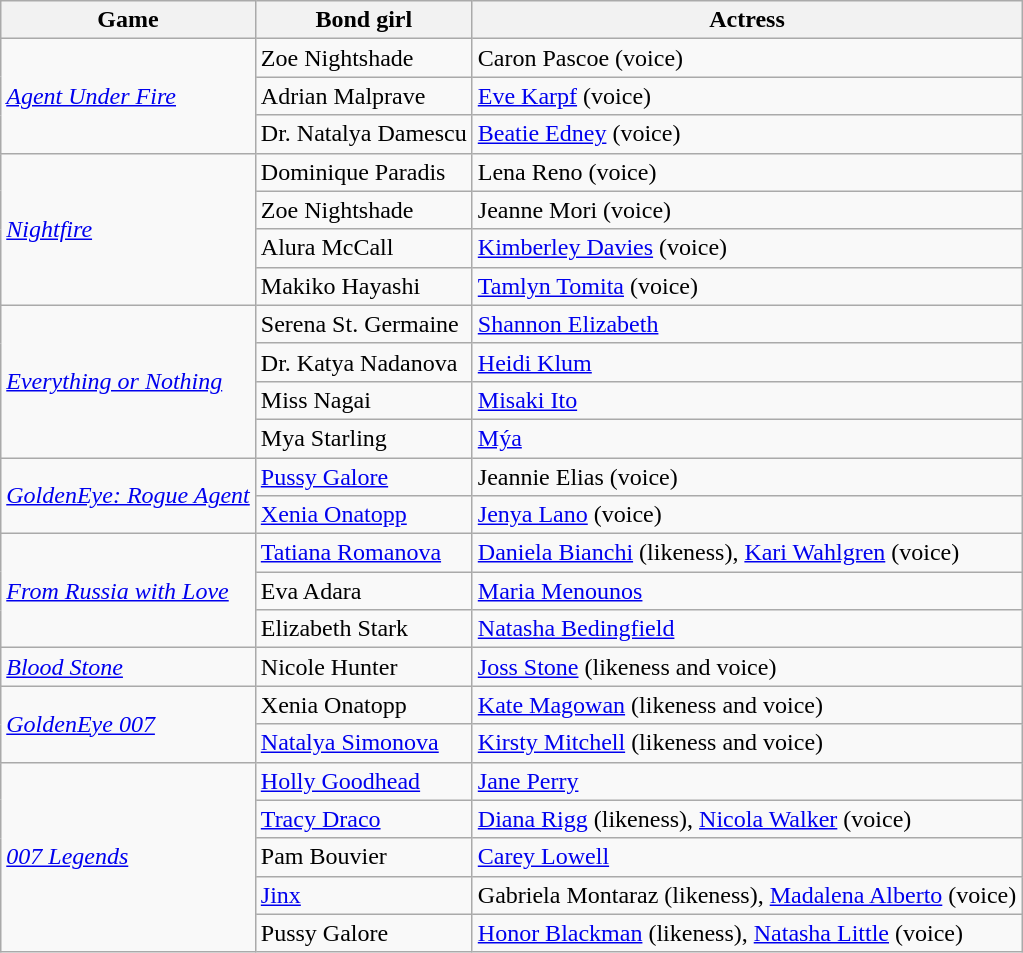<table class="wikitable">
<tr>
<th scope="col">Game</th>
<th ! scope="col">Bond girl</th>
<th ! scope="col">Actress</th>
</tr>
<tr>
<td rowspan="3"><em><a href='#'>Agent Under Fire</a></em></td>
<td>Zoe Nightshade</td>
<td>Caron Pascoe (voice)</td>
</tr>
<tr>
<td>Adrian Malprave</td>
<td><a href='#'>Eve Karpf</a> (voice)</td>
</tr>
<tr>
<td>Dr. Natalya Damescu</td>
<td><a href='#'>Beatie Edney</a> (voice)</td>
</tr>
<tr>
<td rowspan="4"><em><a href='#'>Nightfire</a></em></td>
<td>Dominique Paradis</td>
<td>Lena Reno (voice)</td>
</tr>
<tr>
<td>Zoe Nightshade</td>
<td>Jeanne Mori (voice)</td>
</tr>
<tr>
<td>Alura McCall</td>
<td><a href='#'>Kimberley Davies</a> (voice)</td>
</tr>
<tr>
<td>Makiko Hayashi</td>
<td><a href='#'>Tamlyn Tomita</a> (voice)</td>
</tr>
<tr>
<td rowspan="4"><em><a href='#'>Everything or Nothing</a></em></td>
<td>Serena St. Germaine</td>
<td><a href='#'>Shannon Elizabeth</a></td>
</tr>
<tr>
<td>Dr. Katya Nadanova</td>
<td><a href='#'>Heidi Klum</a></td>
</tr>
<tr>
<td>Miss Nagai</td>
<td><a href='#'>Misaki Ito</a></td>
</tr>
<tr>
<td>Mya Starling</td>
<td><a href='#'>Mýa</a></td>
</tr>
<tr>
<td rowspan="2"><em><a href='#'>GoldenEye: Rogue Agent</a></em></td>
<td><a href='#'>Pussy Galore</a></td>
<td>Jeannie Elias (voice)</td>
</tr>
<tr>
<td><a href='#'>Xenia Onatopp</a></td>
<td><a href='#'>Jenya Lano</a> (voice)</td>
</tr>
<tr>
<td rowspan="3"><em><a href='#'>From Russia with Love</a></em></td>
<td><a href='#'>Tatiana Romanova</a></td>
<td><a href='#'>Daniela Bianchi</a> (likeness), <a href='#'>Kari Wahlgren</a> (voice)</td>
</tr>
<tr>
<td>Eva Adara</td>
<td><a href='#'>Maria Menounos</a></td>
</tr>
<tr>
<td>Elizabeth Stark</td>
<td><a href='#'>Natasha Bedingfield</a></td>
</tr>
<tr>
<td><em><a href='#'>Blood Stone</a></em></td>
<td>Nicole Hunter</td>
<td><a href='#'>Joss Stone</a> (likeness and voice)</td>
</tr>
<tr>
<td rowspan="2"><em><a href='#'>GoldenEye 007</a></em></td>
<td>Xenia Onatopp</td>
<td><a href='#'>Kate Magowan</a> (likeness and voice)</td>
</tr>
<tr>
<td><a href='#'>Natalya Simonova</a></td>
<td><a href='#'>Kirsty Mitchell</a> (likeness and voice)</td>
</tr>
<tr>
<td rowspan="5"><em><a href='#'>007 Legends</a></em></td>
<td><a href='#'>Holly Goodhead</a></td>
<td><a href='#'>Jane Perry</a></td>
</tr>
<tr>
<td><a href='#'>Tracy Draco</a></td>
<td><a href='#'>Diana Rigg</a> (likeness), <a href='#'>Nicola Walker</a> (voice)</td>
</tr>
<tr>
<td>Pam Bouvier</td>
<td><a href='#'>Carey Lowell</a></td>
</tr>
<tr>
<td><a href='#'>Jinx</a></td>
<td>Gabriela Montaraz (likeness), <a href='#'>Madalena Alberto</a> (voice)</td>
</tr>
<tr>
<td>Pussy Galore</td>
<td><a href='#'>Honor Blackman</a> (likeness), <a href='#'>Natasha Little</a> (voice)</td>
</tr>
</table>
